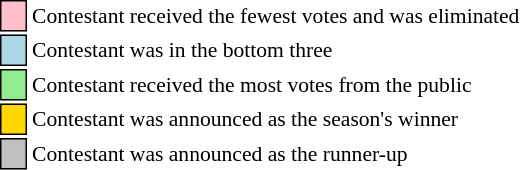<table class="toccolours" style="font-size: 90%; white-space: nowrap;">
<tr>
<td style="background:pink; border:1px solid black;">    </td>
<td>Contestant received the fewest votes and was eliminated</td>
</tr>
<tr>
<td style="background:lightblue; border:1px solid black;">    </td>
<td>Contestant was in the bottom three</td>
</tr>
<tr>
<td style="background:lightgreen; border:1px solid black;">    </td>
<td>Contestant received the most votes from the public</td>
</tr>
<tr>
<td style="background:gold; border:1px solid black;">    </td>
<td>Contestant was announced as the season's winner</td>
</tr>
<tr>
<td style="background:silver; border:1px solid black;">    </td>
<td>Contestant was announced as the runner-up</td>
</tr>
</table>
